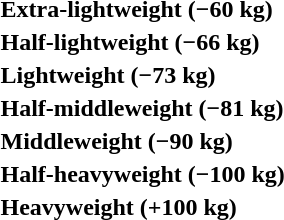<table>
<tr>
<th rowspan=2 style="text-align:left;">Extra-lightweight (−60 kg)</th>
<td rowspan=2></td>
<td rowspan=2></td>
<td></td>
</tr>
<tr>
<td></td>
</tr>
<tr>
<th rowspan=2 style="text-align:left;">Half-lightweight (−66 kg)</th>
<td rowspan=2></td>
<td rowspan=2></td>
<td></td>
</tr>
<tr>
<td></td>
</tr>
<tr>
<th rowspan=2 style="text-align:left;">Lightweight (−73 kg)</th>
<td rowspan=2></td>
<td rowspan=2></td>
<td></td>
</tr>
<tr>
<td></td>
</tr>
<tr>
<th rowspan=2 style="text-align:left;">Half-middleweight (−81 kg)</th>
<td rowspan=2></td>
<td rowspan=2></td>
<td></td>
</tr>
<tr>
<td></td>
</tr>
<tr>
<th rowspan=2 style="text-align:left;">Middleweight (−90 kg)</th>
<td rowspan=2></td>
<td rowspan=2></td>
<td></td>
</tr>
<tr>
<td></td>
</tr>
<tr>
<th rowspan=2 style="text-align:left;">Half-heavyweight (−100 kg)</th>
<td rowspan=2></td>
<td rowspan=2></td>
<td></td>
</tr>
<tr>
<td></td>
</tr>
<tr>
<th rowspan=2 style="text-align:left;">Heavyweight (+100 kg)</th>
<td rowspan=2></td>
<td rowspan=2></td>
<td></td>
</tr>
<tr>
<td></td>
</tr>
</table>
